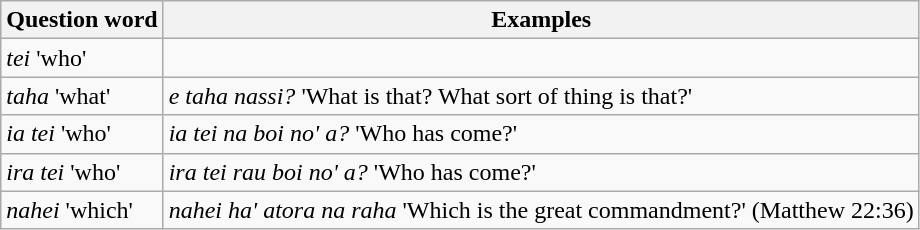<table class="wikitable">
<tr>
<th>Question word</th>
<th>Examples</th>
</tr>
<tr>
<td><em>tei</em> 'who'</td>
<td></td>
</tr>
<tr>
<td><em>taha</em> 'what'</td>
<td><em>e taha nassi?</em> 'What is that? What sort of thing is that?'</td>
</tr>
<tr>
<td><em>ia tei</em> 'who'</td>
<td><em>ia tei na boi no' a?</em> 'Who has come?'</td>
</tr>
<tr>
<td><em>ira tei</em> 'who'</td>
<td><em>ira tei rau boi no' a?</em> 'Who has come?'</td>
</tr>
<tr>
<td><em>nahei</em> 'which'</td>
<td><em>nahei ha' atora na raha</em> 'Which is the great commandment?' (Matthew 22:36)</td>
</tr>
</table>
